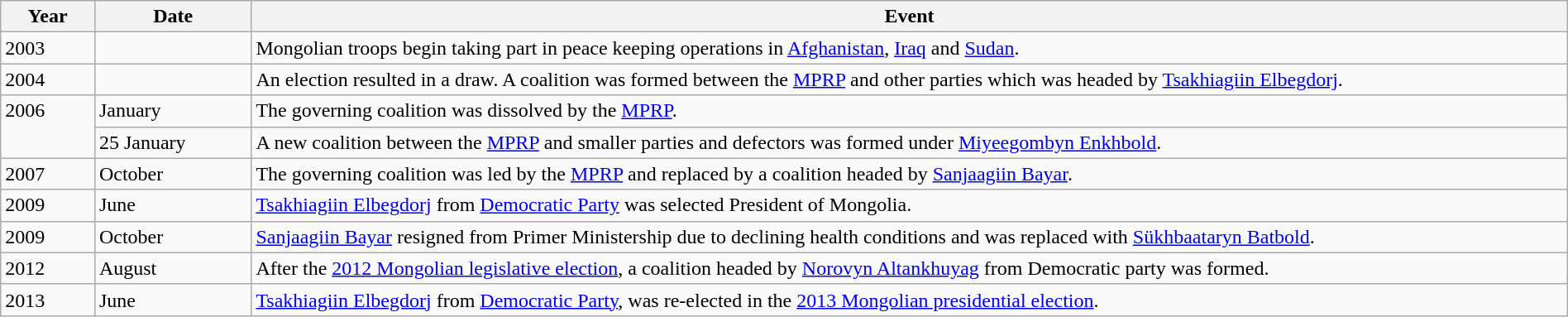<table class="wikitable" width="100%">
<tr>
<th style="width:6%">Year</th>
<th style="width:10%">Date</th>
<th>Event</th>
</tr>
<tr>
<td>2003</td>
<td></td>
<td>Mongolian troops begin taking part in peace keeping operations in <a href='#'>Afghanistan</a>, <a href='#'>Iraq</a> and <a href='#'>Sudan</a>.</td>
</tr>
<tr>
<td>2004</td>
<td></td>
<td>An election resulted in a draw. A coalition was formed between the <a href='#'>MPRP</a> and other parties which was headed by <a href='#'>Tsakhiagiin Elbegdorj</a>.</td>
</tr>
<tr>
<td rowspan="2" valign="top">2006</td>
<td>January</td>
<td>The governing coalition was dissolved by the <a href='#'>MPRP</a>.</td>
</tr>
<tr>
<td>25 January</td>
<td>A new coalition between the <a href='#'>MPRP</a> and smaller parties and defectors was formed under <a href='#'>Miyeegombyn Enkhbold</a>.</td>
</tr>
<tr>
<td>2007</td>
<td>October</td>
<td>The governing coalition was led by the <a href='#'>MPRP</a> and replaced by a coalition headed by <a href='#'>Sanjaagiin Bayar</a>.</td>
</tr>
<tr>
<td>2009</td>
<td>June</td>
<td><a href='#'>Tsakhiagiin Elbegdorj</a> from <a href='#'>Democratic Party</a> was selected President of Mongolia.</td>
</tr>
<tr>
<td>2009</td>
<td>October</td>
<td><a href='#'>Sanjaagiin Bayar</a> resigned from Primer Ministership due to declining health conditions and was replaced with <a href='#'>Sükhbaataryn Batbold</a>.</td>
</tr>
<tr>
<td>2012</td>
<td>August</td>
<td>After the <a href='#'>2012 Mongolian legislative election</a>, a coalition headed by <a href='#'>Norovyn Altankhuyag</a> from Democratic party was formed.</td>
</tr>
<tr>
<td>2013</td>
<td>June</td>
<td><a href='#'>Tsakhiagiin Elbegdorj</a> from <a href='#'>Democratic Party</a>, was re-elected in the <a href='#'>2013 Mongolian presidential election</a>.</td>
</tr>
</table>
